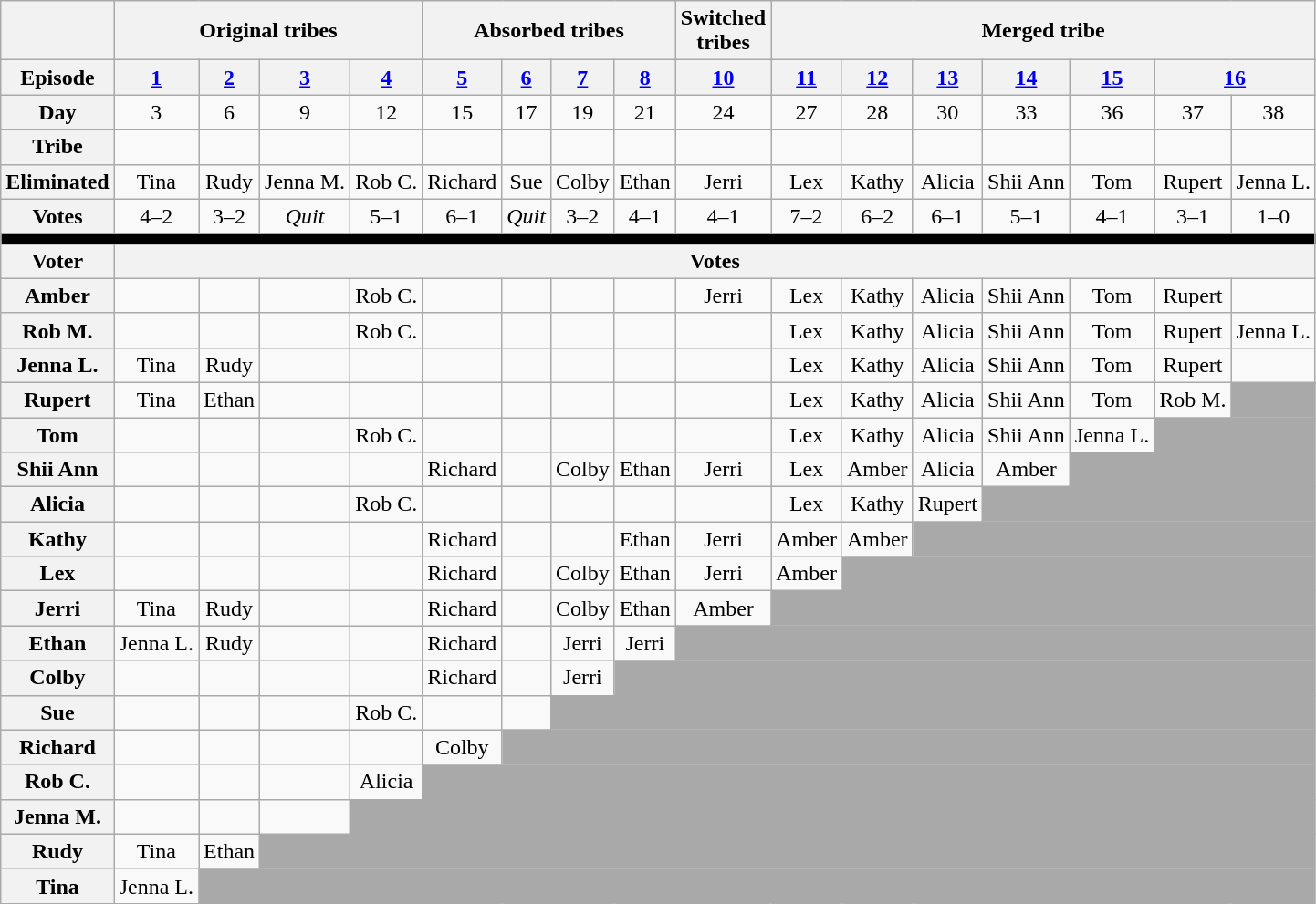<table class="wikitable nowrap" style="text-align:center;">
<tr>
<th></th>
<th colspan="4">Original tribes</th>
<th colspan="4">Absorbed tribes</th>
<th>Switched<br>tribes</th>
<th colspan="7">Merged tribe</th>
</tr>
<tr>
<th>Episode</th>
<th><a href='#'>1</a></th>
<th><a href='#'>2</a></th>
<th><a href='#'>3</a></th>
<th><a href='#'>4</a></th>
<th><a href='#'>5</a></th>
<th><a href='#'>6</a></th>
<th><a href='#'>7</a></th>
<th><a href='#'>8</a></th>
<th><a href='#'>10</a></th>
<th><a href='#'>11</a></th>
<th><a href='#'>12</a></th>
<th><a href='#'>13</a></th>
<th><a href='#'>14</a></th>
<th><a href='#'>15</a></th>
<th colspan="2"><a href='#'>16</a></th>
</tr>
<tr>
<th>Day</th>
<td>3</td>
<td>6</td>
<td>9</td>
<td>12</td>
<td>15</td>
<td>17</td>
<td>19</td>
<td>21</td>
<td>24</td>
<td>27</td>
<td>28</td>
<td>30</td>
<td>33</td>
<td>36</td>
<td>37</td>
<td>38</td>
</tr>
<tr>
<th>Tribe</th>
<td></td>
<td></td>
<td></td>
<td></td>
<td></td>
<td></td>
<td></td>
<td></td>
<td></td>
<td></td>
<td></td>
<td></td>
<td></td>
<td></td>
<td></td>
<td></td>
</tr>
<tr>
<th>Eliminated</th>
<td>Tina</td>
<td>Rudy</td>
<td>Jenna M.</td>
<td>Rob C.</td>
<td>Richard</td>
<td>Sue</td>
<td>Colby</td>
<td>Ethan</td>
<td>Jerri</td>
<td>Lex</td>
<td>Kathy</td>
<td>Alicia</td>
<td>Shii Ann</td>
<td>Tom</td>
<td>Rupert</td>
<td>Jenna L.</td>
</tr>
<tr>
<th>Votes</th>
<td>4–2</td>
<td>3–2</td>
<td><em>Quit</em></td>
<td>5–1</td>
<td>6–1</td>
<td><em>Quit</em></td>
<td>3–2</td>
<td>4–1</td>
<td>4–1</td>
<td>7–2</td>
<td>6–2</td>
<td>6–1</td>
<td>5–1</td>
<td>4–1</td>
<td>3–1</td>
<td>1–0</td>
</tr>
<tr>
<td style="background-color:black;" colspan="17"></td>
</tr>
<tr>
<th>Voter</th>
<th colspan="16">Votes</th>
</tr>
<tr>
<th>Amber</th>
<td></td>
<td></td>
<td></td>
<td>Rob C.</td>
<td></td>
<td></td>
<td></td>
<td></td>
<td>Jerri</td>
<td>Lex</td>
<td>Kathy</td>
<td>Alicia</td>
<td>Shii Ann</td>
<td>Tom</td>
<td>Rupert</td>
<td></td>
</tr>
<tr>
<th>Rob M.</th>
<td></td>
<td></td>
<td></td>
<td>Rob C.</td>
<td></td>
<td></td>
<td></td>
<td></td>
<td></td>
<td>Lex</td>
<td>Kathy</td>
<td>Alicia</td>
<td>Shii Ann</td>
<td>Tom</td>
<td>Rupert</td>
<td>Jenna L.</td>
</tr>
<tr>
<th>Jenna L.</th>
<td>Tina</td>
<td>Rudy</td>
<td></td>
<td></td>
<td></td>
<td></td>
<td></td>
<td></td>
<td></td>
<td>Lex</td>
<td>Kathy</td>
<td>Alicia</td>
<td>Shii Ann</td>
<td>Tom</td>
<td>Rupert</td>
<td></td>
</tr>
<tr>
<th>Rupert</th>
<td>Tina</td>
<td>Ethan</td>
<td></td>
<td></td>
<td></td>
<td></td>
<td></td>
<td></td>
<td></td>
<td>Lex</td>
<td>Kathy</td>
<td>Alicia</td>
<td>Shii Ann</td>
<td>Tom</td>
<td>Rob M.</td>
<td style="background-color:darkgrey;"></td>
</tr>
<tr>
<th>Tom</th>
<td></td>
<td></td>
<td></td>
<td>Rob C.</td>
<td></td>
<td></td>
<td></td>
<td></td>
<td></td>
<td>Lex</td>
<td>Kathy</td>
<td>Alicia</td>
<td>Shii Ann</td>
<td>Jenna L.</td>
<td style="background-color:darkgrey;" colspan="2"></td>
</tr>
<tr>
<th>Shii Ann</th>
<td></td>
<td></td>
<td></td>
<td></td>
<td>Richard</td>
<td></td>
<td>Colby</td>
<td>Ethan</td>
<td>Jerri</td>
<td>Lex</td>
<td>Amber</td>
<td>Alicia</td>
<td>Amber</td>
<td style="background-color:darkgrey;" colspan="3"></td>
</tr>
<tr>
<th>Alicia</th>
<td></td>
<td></td>
<td></td>
<td>Rob C.</td>
<td></td>
<td></td>
<td></td>
<td></td>
<td></td>
<td>Lex</td>
<td>Kathy</td>
<td>Rupert</td>
<td style="background-color:darkgrey;" colspan="4"></td>
</tr>
<tr>
<th>Kathy</th>
<td></td>
<td></td>
<td></td>
<td></td>
<td>Richard</td>
<td></td>
<td></td>
<td>Ethan</td>
<td>Jerri</td>
<td>Amber</td>
<td>Amber</td>
<td style="background-color:darkgrey;" colspan="5"></td>
</tr>
<tr>
<th>Lex</th>
<td></td>
<td></td>
<td></td>
<td></td>
<td>Richard</td>
<td></td>
<td>Colby</td>
<td>Ethan</td>
<td>Jerri</td>
<td>Amber</td>
<td style="background-color:darkgrey;" colspan="6"></td>
</tr>
<tr>
<th>Jerri</th>
<td>Tina</td>
<td>Rudy</td>
<td></td>
<td></td>
<td>Richard</td>
<td></td>
<td>Colby</td>
<td>Ethan</td>
<td>Amber</td>
<td style="background-color:darkgrey;" colspan="7"></td>
</tr>
<tr>
<th>Ethan</th>
<td>Jenna L.</td>
<td>Rudy</td>
<td></td>
<td></td>
<td>Richard</td>
<td></td>
<td>Jerri</td>
<td>Jerri</td>
<td style="background-color:darkgrey;" colspan="8"></td>
</tr>
<tr>
<th>Colby</th>
<td></td>
<td></td>
<td></td>
<td></td>
<td>Richard</td>
<td></td>
<td>Jerri</td>
<td style="background-color:darkgrey;" colspan="9"></td>
</tr>
<tr>
<th>Sue</th>
<td></td>
<td></td>
<td></td>
<td>Rob C.</td>
<td></td>
<td></td>
<td style="background-color:darkgrey;" colspan="10"></td>
</tr>
<tr>
<th>Richard</th>
<td></td>
<td></td>
<td></td>
<td></td>
<td>Colby</td>
<td style="background-color:darkgrey;" colspan="11"></td>
</tr>
<tr>
<th>Rob C.</th>
<td></td>
<td></td>
<td></td>
<td>Alicia</td>
<td style="background-color:darkgrey;" colspan="12"></td>
</tr>
<tr>
<th>Jenna M.</th>
<td></td>
<td></td>
<td></td>
<td style="background-color:darkgrey;" colspan="13"></td>
</tr>
<tr>
<th>Rudy</th>
<td>Tina</td>
<td>Ethan</td>
<td style="background-color:darkgrey;" colspan="14"></td>
</tr>
<tr>
<th>Tina</th>
<td>Jenna L.</td>
<td style="background-color:darkgrey;" colspan="15"></td>
</tr>
</table>
